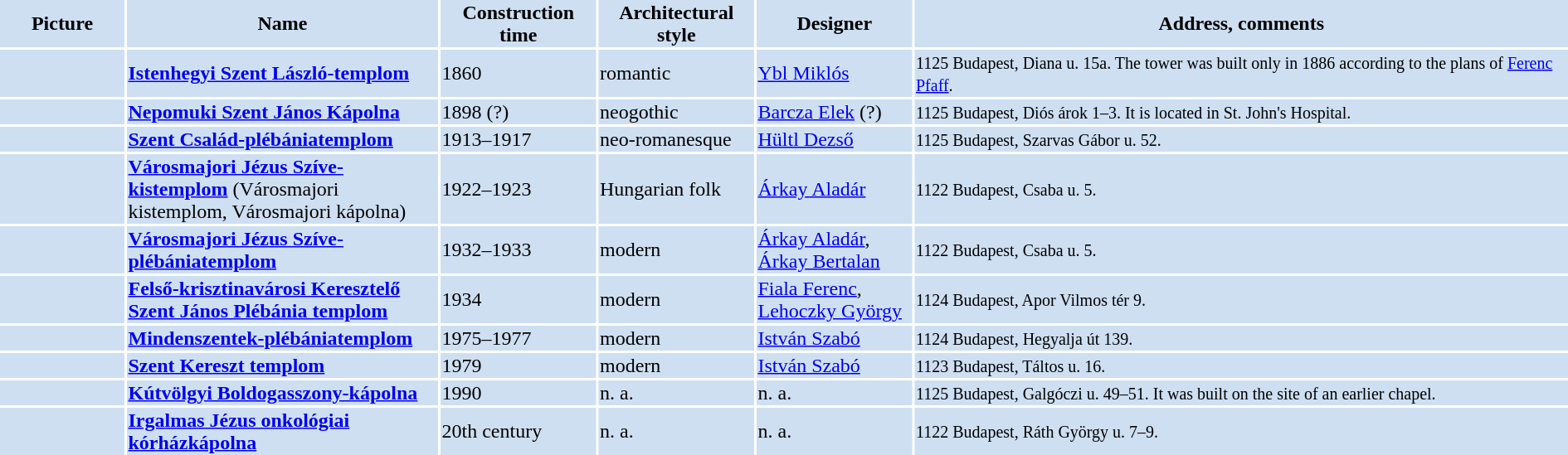<table width="100%">
<tr>
<th bgcolor="#CEDFF2" width="8%">Picture</th>
<th bgcolor="#CEDFF2" width="20%">Name</th>
<th bgcolor="#CEDFF2" width="10%">Construction time</th>
<th bgcolor="#CEDFF2" width="10%">Architectural style</th>
<th bgcolor="#CEDFF2" width="10%">Designer</th>
<th bgcolor="#CEDFF2" width="42%">Address, comments</th>
</tr>
<tr>
<td bgcolor="#CEDFF2"></td>
<td bgcolor="#CEDFF2"><strong><a href='#'>Istenhegyi Szent László-templom </a></strong></td>
<td bgcolor="#CEDFF2">1860</td>
<td bgcolor="#CEDFF2">romantic</td>
<td bgcolor="#CEDFF2"><a href='#'>Ybl Miklós</a></td>
<td bgcolor="#CEDFF2"><small>1125 Budapest, Diana u. 15a. The tower was built only in 1886 according to the plans of <a href='#'>Ferenc Pfaff</a>.</small></td>
</tr>
<tr>
<td bgcolor="#CEDFF2"></td>
<td bgcolor="#CEDFF2"><strong><a href='#'>Nepomuki Szent János Kápolna</a></strong></td>
<td bgcolor="#CEDFF2">1898 (?)</td>
<td bgcolor="#CEDFF2">neogothic</td>
<td bgcolor="#CEDFF2"><a href='#'>Barcza Elek</a> (?)</td>
<td bgcolor="#CEDFF2"><small>1125 Budapest, Diós árok 1–3. It is located in St. John's Hospital.</small></td>
</tr>
<tr>
<td bgcolor="#CEDFF2"></td>
<td bgcolor="#CEDFF2"><strong><a href='#'>Szent Család-plébániatemplom</a></strong></td>
<td bgcolor="#CEDFF2">1913–1917</td>
<td bgcolor="#CEDFF2">neo-romanesque</td>
<td bgcolor="#CEDFF2"><a href='#'>Hültl Dezső</a></td>
<td bgcolor="#CEDFF2"><small>	1125 Budapest, Szarvas Gábor u. 52. </small></td>
</tr>
<tr>
<td bgcolor="#CEDFF2"></td>
<td bgcolor="#CEDFF2"><strong><a href='#'>Városmajori Jézus Szíve-kistemplom</a></strong> (Városmajori kistemplom, Városmajori kápolna)</td>
<td bgcolor="#CEDFF2">1922–1923</td>
<td bgcolor="#CEDFF2">Hungarian folk</td>
<td bgcolor="#CEDFF2"><a href='#'>Árkay Aladár</a></td>
<td bgcolor="#CEDFF2"><small> 1122 Budapest, Csaba u. 5.</small></td>
</tr>
<tr>
<td bgcolor="#CEDFF2"></td>
<td bgcolor="#CEDFF2"><strong><a href='#'>Városmajori Jézus Szíve-plébániatemplom</a></strong></td>
<td bgcolor="#CEDFF2">1932–1933</td>
<td bgcolor="#CEDFF2">modern</td>
<td bgcolor="#CEDFF2"><a href='#'>Árkay Aladár</a>, <a href='#'>Árkay Bertalan</a></td>
<td bgcolor="#CEDFF2"><small>	1122 Budapest, Csaba u. 5. </small></td>
</tr>
<tr>
<td bgcolor="#CEDFF2"></td>
<td bgcolor="#CEDFF2"><strong><a href='#'>Felső-krisztinavárosi Keresztelő Szent János Plébánia templom</a></strong></td>
<td bgcolor="#CEDFF2">1934</td>
<td bgcolor="#CEDFF2">modern</td>
<td bgcolor="#CEDFF2"><a href='#'>Fiala Ferenc</a>, <a href='#'>Lehoczky György</a></td>
<td bgcolor="#CEDFF2"><small>1124 Budapest, Apor Vilmos tér 9. </small></td>
</tr>
<tr>
<td bgcolor="#CEDFF2"></td>
<td bgcolor="#CEDFF2"><strong><a href='#'>Mindenszentek-plébániatemplom</a></strong></td>
<td bgcolor="#CEDFF2">1975–1977</td>
<td bgcolor="#CEDFF2">modern</td>
<td bgcolor="#CEDFF2"><a href='#'>István Szabó</a></td>
<td bgcolor="#CEDFF2"><small> 	1124 Budapest, Hegyalja út 139.</small></td>
</tr>
<tr>
<td bgcolor="#CEDFF2"></td>
<td bgcolor="#CEDFF2"><strong><a href='#'>Szent Kereszt templom</a></strong></td>
<td bgcolor="#CEDFF2">1979</td>
<td bgcolor="#CEDFF2">modern</td>
<td bgcolor="#CEDFF2"><a href='#'>István Szabó</a></td>
<td bgcolor="#CEDFF2"><small> 	1123 Budapest, Táltos u. 16.</small></td>
</tr>
<tr>
<td bgcolor="#CEDFF2"></td>
<td bgcolor="#CEDFF2"><strong><a href='#'>Kútvölgyi Boldogasszony-kápolna</a></strong></td>
<td bgcolor="#CEDFF2">1990</td>
<td bgcolor="#CEDFF2">n. a.</td>
<td bgcolor="#CEDFF2">n. a.</td>
<td bgcolor="#CEDFF2"><small> 1125 Budapest, Galgóczi u. 49–51. It was built on the site of an earlier chapel.</small></td>
</tr>
<tr>
<td bgcolor="#CEDFF2"></td>
<td bgcolor="#CEDFF2"><strong><a href='#'>Irgalmas Jézus onkológiai kórházkápolna</a></strong></td>
<td bgcolor="#CEDFF2">20th century</td>
<td bgcolor="#CEDFF2">n. a.</td>
<td bgcolor="#CEDFF2">n. a.</td>
<td bgcolor="#CEDFF2"><small> 	1122 Budapest, Ráth György u. 7–9.</small></td>
</tr>
</table>
